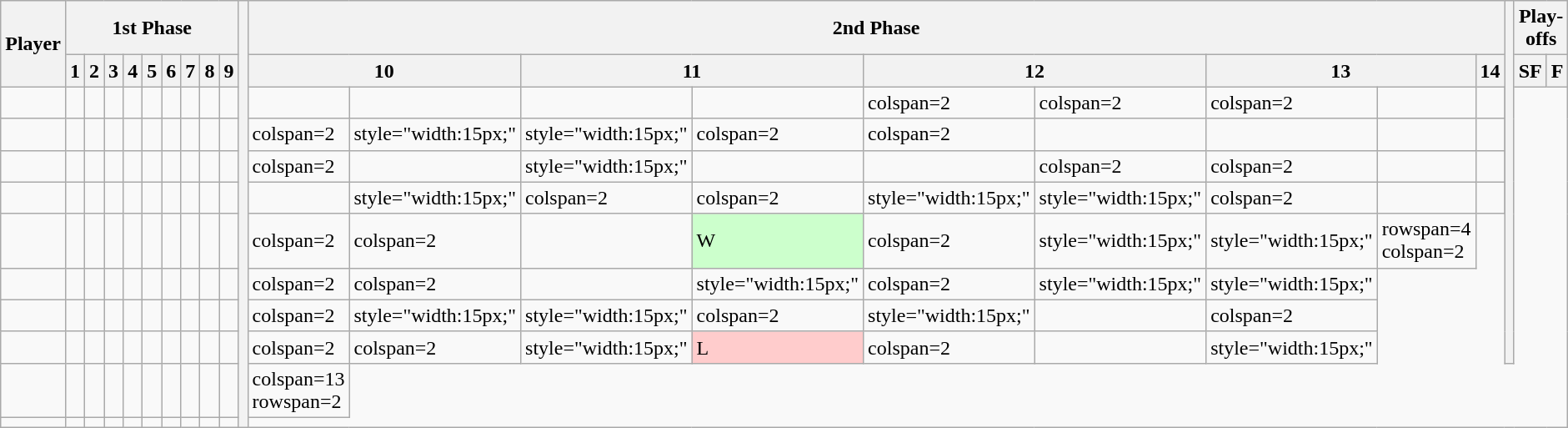<table class="wikitable">
<tr>
<th rowspan=2>Player</th>
<th colspan=9>1st Phase</th>
<th rowspan=12></th>
<th colspan=10>2nd Phase</th>
<th rowspan=10></th>
<th colspan=2>Play-offs</th>
</tr>
<tr>
<th style="width:15px;">1</th>
<th style="width:15px;">2</th>
<th style="width:15px;">3</th>
<th style="width:15px;">4</th>
<th style="width:15px;">5</th>
<th style="width:15px;">6</th>
<th style="width:15px;">7</th>
<th style="width:15px;">8</th>
<th style="width:15px;">9</th>
<th colspan=2>10</th>
<th colspan=2>11</th>
<th colspan=2>12</th>
<th colspan=2>13</th>
<th colspan=2>14</th>
<th style="width:20px;">SF</th>
<th style="width:20px;">F</th>
</tr>
<tr>
<td> </td>
<td></td>
<td></td>
<td></td>
<td></td>
<td></td>
<td></td>
<td></td>
<td></td>
<td></td>
<td></td>
<td></td>
<td></td>
<td></td>
<td>colspan=2 </td>
<td>colspan=2 </td>
<td>colspan=2 </td>
<td></td>
<td></td>
</tr>
<tr>
<td></td>
<td></td>
<td></td>
<td></td>
<td></td>
<td></td>
<td></td>
<td></td>
<td></td>
<td></td>
<td>colspan=2 </td>
<td>style="width:15px;" </td>
<td>style="width:15px;" </td>
<td>colspan=2 </td>
<td>colspan=2 </td>
<td></td>
<td></td>
<td></td>
<td></td>
</tr>
<tr>
<td> </td>
<td></td>
<td></td>
<td></td>
<td></td>
<td></td>
<td></td>
<td></td>
<td></td>
<td></td>
<td>colspan=2 </td>
<td></td>
<td>style="width:15px;" </td>
<td></td>
<td></td>
<td>colspan=2 </td>
<td>colspan=2 </td>
<td></td>
<td></td>
</tr>
<tr>
<td> </td>
<td></td>
<td></td>
<td></td>
<td></td>
<td></td>
<td></td>
<td></td>
<td></td>
<td></td>
<td></td>
<td>style="width:15px;" </td>
<td>colspan=2 </td>
<td>colspan=2 </td>
<td>style="width:15px;" </td>
<td>style="width:15px;" </td>
<td>colspan=2 </td>
<td></td>
<td></td>
</tr>
<tr>
<td> </td>
<td></td>
<td></td>
<td></td>
<td></td>
<td></td>
<td></td>
<td></td>
<td></td>
<td></td>
<td>colspan=2 </td>
<td>colspan=2 </td>
<td></td>
<td style="width:15px;" bgcolor="#ccffcc">W</td>
<td>colspan=2 </td>
<td>style="width:15px;" </td>
<td>style="width:15px;" </td>
<td>rowspan=4 colspan=2 </td>
</tr>
<tr>
<td> </td>
<td></td>
<td></td>
<td></td>
<td></td>
<td></td>
<td></td>
<td></td>
<td></td>
<td></td>
<td>colspan=2 </td>
<td>colspan=2 </td>
<td></td>
<td>style="width:15px;" </td>
<td>colspan=2 </td>
<td>style="width:15px;" </td>
<td>style="width:15px;" </td>
</tr>
<tr>
<td> </td>
<td></td>
<td></td>
<td></td>
<td></td>
<td></td>
<td></td>
<td></td>
<td></td>
<td></td>
<td>colspan=2 </td>
<td>style="width:15px;" </td>
<td>style="width:15px;" </td>
<td>colspan=2 </td>
<td>style="width:15px;" </td>
<td></td>
<td>colspan=2 </td>
</tr>
<tr>
<td> </td>
<td></td>
<td></td>
<td></td>
<td></td>
<td></td>
<td></td>
<td></td>
<td></td>
<td></td>
<td>colspan=2 </td>
<td>colspan=2 </td>
<td>style="width:15px;" </td>
<td style="width:15px;" bgcolor="#ffcccc">L</td>
<td>colspan=2 </td>
<td></td>
<td>style="width:15px;" </td>
</tr>
<tr>
<td> </td>
<td></td>
<td></td>
<td></td>
<td></td>
<td></td>
<td></td>
<td></td>
<td></td>
<td></td>
<td>colspan=13 rowspan=2 </td>
</tr>
<tr>
<td> </td>
<td></td>
<td></td>
<td></td>
<td></td>
<td></td>
<td></td>
<td></td>
<td></td>
<td></td>
</tr>
</table>
